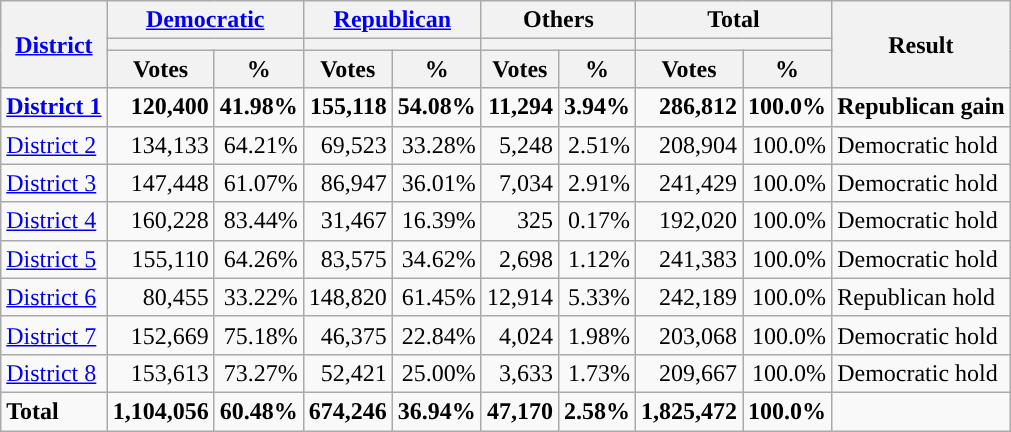<table class="wikitable plainrowheaders sortable" style="font-size:100%; text-align:right;">
<tr>
<th scope=col rowspan=3><a href='#'>District</a></th>
<th scope=col colspan=2><a href='#'>Democratic</a></th>
<th scope=col colspan=2><a href='#'>Republican</a></th>
<th scope=col colspan=2>Others</th>
<th scope=col colspan=2>Total</th>
<th scope=col rowspan=3>Result</th>
</tr>
<tr>
<th scope=col colspan=2 style="background:"></th>
<th scope=col colspan=2 style="background:"></th>
<th scope=col colspan=2></th>
<th scope=col colspan=2></th>
</tr>
<tr>
<th scope=col data-sort-type="number">Votes</th>
<th scope=col data-sort-type="number">%</th>
<th scope=col data-sort-type="number">Votes</th>
<th scope=col data-sort-type="number">%</th>
<th scope=col data-sort-type="number">Votes</th>
<th scope=col data-sort-type="number">%</th>
<th scope=col data-sort-type="number">Votes</th>
<th scope=col data-sort-type="number">%</th>
</tr>
<tr>
<td align=left><strong><a href='#'>District 1</a></strong></td>
<td><strong>120,400</strong></td>
<td><strong>41.98%</strong></td>
<td><strong>155,118</strong></td>
<td><strong>54.08%</strong></td>
<td><strong>11,294</strong></td>
<td><strong>3.94%</strong></td>
<td><strong>286,812</strong></td>
<td><strong>100.0%</strong></td>
<td align=left><strong>Republican gain</strong></td>
</tr>
<tr>
<td align=left><a href='#'>District 2</a></td>
<td>134,133</td>
<td>64.21%</td>
<td>69,523</td>
<td>33.28%</td>
<td>5,248</td>
<td>2.51%</td>
<td>208,904</td>
<td>100.0%</td>
<td align=left>Democratic hold</td>
</tr>
<tr>
<td align=left><a href='#'>District 3</a></td>
<td>147,448</td>
<td>61.07%</td>
<td>86,947</td>
<td>36.01%</td>
<td>7,034</td>
<td>2.91%</td>
<td>241,429</td>
<td>100.0%</td>
<td align=left>Democratic hold</td>
</tr>
<tr>
<td align=left><a href='#'>District 4</a></td>
<td>160,228</td>
<td>83.44%</td>
<td>31,467</td>
<td>16.39%</td>
<td>325</td>
<td>0.17%</td>
<td>192,020</td>
<td>100.0%</td>
<td align=left>Democratic hold</td>
</tr>
<tr>
<td align=left><a href='#'>District 5</a></td>
<td>155,110</td>
<td>64.26%</td>
<td>83,575</td>
<td>34.62%</td>
<td>2,698</td>
<td>1.12%</td>
<td>241,383</td>
<td>100.0%</td>
<td align=left>Democratic hold</td>
</tr>
<tr>
<td align=left><a href='#'>District 6</a></td>
<td>80,455</td>
<td>33.22%</td>
<td>148,820</td>
<td>61.45%</td>
<td>12,914</td>
<td>5.33%</td>
<td>242,189</td>
<td>100.0%</td>
<td align=left>Republican hold</td>
</tr>
<tr>
<td align=left><a href='#'>District 7</a></td>
<td>152,669</td>
<td>75.18%</td>
<td>46,375</td>
<td>22.84%</td>
<td>4,024</td>
<td>1.98%</td>
<td>203,068</td>
<td>100.0%</td>
<td align=left>Democratic hold</td>
</tr>
<tr>
<td align=left><a href='#'>District 8</a></td>
<td>153,613</td>
<td>73.27%</td>
<td>52,421</td>
<td>25.00%</td>
<td>3,633</td>
<td>1.73%</td>
<td>209,667</td>
<td>100.0%</td>
<td align=left>Democratic hold</td>
</tr>
<tr class="sortbottom" style="font-weight:bold">
<td align=left>Total</td>
<td>1,104,056</td>
<td>60.48%</td>
<td>674,246</td>
<td>36.94%</td>
<td>47,170</td>
<td>2.58%</td>
<td>1,825,472</td>
<td>100.0%</td>
<td></td>
</tr>
</table>
